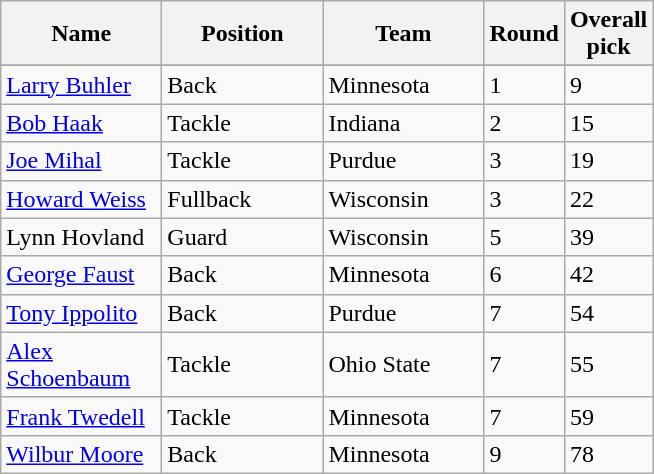<table class="sortable wikitable">
<tr>
<th width="100">Name</th>
<th width="100">Position</th>
<th width="100">Team</th>
<th width="25">Round</th>
<th width="25">Overall pick</th>
</tr>
<tr align="left" bgcolor="">
</tr>
<tr>
<td><a href='#'>Larry Buhler</a></td>
<td>Back</td>
<td>Minnesota</td>
<td>1</td>
<td>9</td>
</tr>
<tr>
<td><a href='#'>Bob Haak</a></td>
<td>Tackle</td>
<td>Indiana</td>
<td>2</td>
<td>15</td>
</tr>
<tr>
<td><a href='#'>Joe Mihal</a></td>
<td>Tackle</td>
<td>Purdue</td>
<td>3</td>
<td>19</td>
</tr>
<tr>
<td><a href='#'>Howard Weiss</a></td>
<td>Fullback</td>
<td>Wisconsin</td>
<td>3</td>
<td>22</td>
</tr>
<tr>
<td>Lynn Hovland</td>
<td>Guard</td>
<td>Wisconsin</td>
<td>5</td>
<td>39</td>
</tr>
<tr>
<td><a href='#'>George Faust</a></td>
<td>Back</td>
<td>Minnesota</td>
<td>6</td>
<td>42</td>
</tr>
<tr>
<td><a href='#'>Tony Ippolito</a></td>
<td>Back</td>
<td>Purdue</td>
<td>7</td>
<td>54</td>
</tr>
<tr>
<td><a href='#'>Alex Schoenbaum</a></td>
<td>Tackle</td>
<td>Ohio State</td>
<td>7</td>
<td>55</td>
</tr>
<tr>
<td><a href='#'>Frank Twedell</a></td>
<td>Tackle</td>
<td>Minnesota</td>
<td>7</td>
<td>59</td>
</tr>
<tr>
<td><a href='#'>Wilbur Moore</a></td>
<td>Back</td>
<td>Minnesota</td>
<td>9</td>
<td>78</td>
</tr>
</table>
